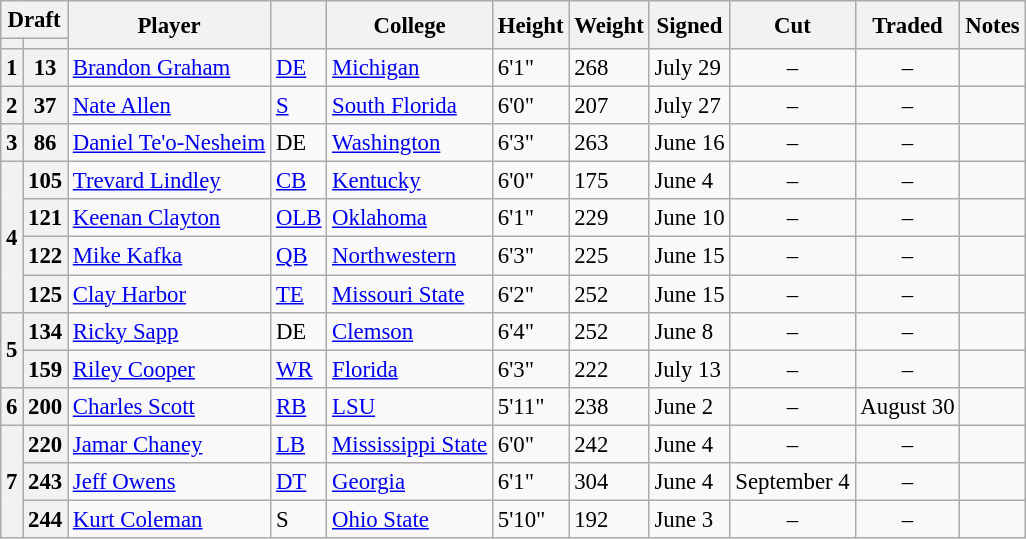<table class="wikitable" style="font-size: 95%;">
<tr>
<th colspan="2">Draft</th>
<th rowspan="2">Player</th>
<th rowspan="2"></th>
<th rowspan="2">College</th>
<th rowspan="2">Height</th>
<th rowspan="2">Weight</th>
<th rowspan="2">Signed</th>
<th rowspan="2">Cut</th>
<th rowspan="2">Traded</th>
<th rowspan="2">Notes</th>
</tr>
<tr>
<th></th>
<th></th>
</tr>
<tr>
<th>1</th>
<th>13</th>
<td><a href='#'>Brandon Graham</a></td>
<td><a href='#'>DE</a></td>
<td><a href='#'>Michigan</a></td>
<td>6'1"</td>
<td>268</td>
<td>July 29</td>
<td style="text-align:center;">–</td>
<td style="text-align:center;">–</td>
<td></td>
</tr>
<tr>
<th>2</th>
<th>37</th>
<td><a href='#'>Nate Allen</a></td>
<td><a href='#'>S</a></td>
<td><a href='#'>South Florida</a></td>
<td>6'0"</td>
<td>207</td>
<td>July 27</td>
<td style="text-align:center;">–</td>
<td style="text-align:center;">–</td>
<td> </td>
</tr>
<tr>
<th>3</th>
<th>86</th>
<td><a href='#'>Daniel Te'o-Nesheim</a></td>
<td>DE</td>
<td><a href='#'>Washington</a></td>
<td>6'3"</td>
<td>263</td>
<td>June 16</td>
<td style="text-align:center;">–</td>
<td style="text-align:center;">–</td>
<td> </td>
</tr>
<tr>
<th rowspan="4">4</th>
<th>105</th>
<td><a href='#'>Trevard Lindley</a></td>
<td><a href='#'>CB</a></td>
<td><a href='#'>Kentucky</a></td>
<td>6'0"</td>
<td>175</td>
<td>June 4</td>
<td style="text-align:center;">–</td>
<td style="text-align:center;">–</td>
<td>  </td>
</tr>
<tr>
<th>121</th>
<td><a href='#'>Keenan Clayton</a></td>
<td><a href='#'>OLB</a></td>
<td><a href='#'>Oklahoma</a></td>
<td>6'1"</td>
<td>229</td>
<td>June 10</td>
<td style="text-align:center;">–</td>
<td style="text-align:center;">–</td>
<td></td>
</tr>
<tr>
<th>122</th>
<td><a href='#'>Mike Kafka</a></td>
<td><a href='#'>QB</a></td>
<td><a href='#'>Northwestern</a></td>
<td>6'3"</td>
<td>225</td>
<td>June 15</td>
<td style="text-align:center;">–</td>
<td style="text-align:center;">–</td>
<td></td>
</tr>
<tr>
<th>125</th>
<td><a href='#'>Clay Harbor</a></td>
<td><a href='#'>TE</a></td>
<td><a href='#'>Missouri State</a></td>
<td>6'2"</td>
<td>252</td>
<td>June 15</td>
<td style="text-align:center;">–</td>
<td style="text-align:center;">–</td>
<td></td>
</tr>
<tr>
<th rowspan="2">5</th>
<th>134</th>
<td><a href='#'>Ricky Sapp</a></td>
<td>DE</td>
<td><a href='#'>Clemson</a></td>
<td>6'4"</td>
<td>252</td>
<td>June 8</td>
<td style="text-align:center;">–</td>
<td style="text-align:center;">–</td>
<td>   </td>
</tr>
<tr>
<th>159</th>
<td><a href='#'>Riley Cooper</a></td>
<td><a href='#'>WR</a></td>
<td><a href='#'>Florida</a></td>
<td>6'3"</td>
<td>222</td>
<td>July 13</td>
<td style="text-align:center;">–</td>
<td style="text-align:center;">–</td>
<td></td>
</tr>
<tr>
<th>6</th>
<th>200</th>
<td><a href='#'>Charles Scott</a></td>
<td><a href='#'>RB</a></td>
<td><a href='#'>LSU</a></td>
<td>5'11"</td>
<td>238</td>
<td>June 2</td>
<td style="text-align:center;">–</td>
<td>August 30</td>
<td> </td>
</tr>
<tr>
<th rowspan="3">7</th>
<th>220</th>
<td><a href='#'>Jamar Chaney</a></td>
<td><a href='#'>LB</a></td>
<td><a href='#'>Mississippi State</a></td>
<td>6'0"</td>
<td>242</td>
<td>June 4</td>
<td style="text-align:center;">–</td>
<td style="text-align:center;">–</td>
<td> </td>
</tr>
<tr>
<th>243</th>
<td><a href='#'>Jeff Owens</a></td>
<td><a href='#'>DT</a></td>
<td><a href='#'>Georgia</a></td>
<td>6'1"</td>
<td>304</td>
<td>June 4</td>
<td style="text-align:center;">September 4</td>
<td style="text-align:center;">–</td>
<td></td>
</tr>
<tr>
<th>244</th>
<td><a href='#'>Kurt Coleman</a></td>
<td>S</td>
<td><a href='#'>Ohio State</a></td>
<td>5'10"</td>
<td>192</td>
<td>June 3</td>
<td style="text-align:center;">–</td>
<td style="text-align:center;">–</td>
<td></td>
</tr>
</table>
